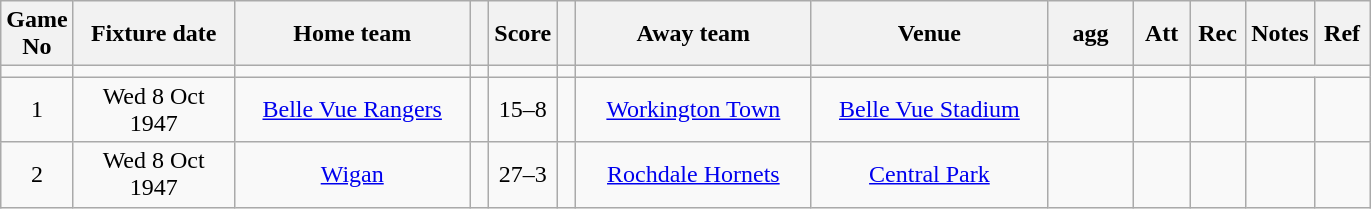<table class="wikitable" style="text-align:center;">
<tr>
<th width=20 abbr="No">Game No</th>
<th width=100 abbr="Date">Fixture date</th>
<th width=150 abbr="Home team">Home team</th>
<th width=5 abbr="space"></th>
<th width=20 abbr="Score">Score</th>
<th width=5 abbr="space"></th>
<th width=150 abbr="Away team">Away team</th>
<th width=150 abbr="Venue">Venue</th>
<th width=50 abbr="agg">agg</th>
<th width=30 abbr="Att">Att</th>
<th width=30 abbr="Rec">Rec</th>
<th width=20 abbr="Notes">Notes</th>
<th width=30 abbr="Ref">Ref</th>
</tr>
<tr>
<td></td>
<td></td>
<td></td>
<td></td>
<td></td>
<td></td>
<td></td>
<td></td>
<td></td>
<td></td>
<td></td>
</tr>
<tr>
<td>1</td>
<td>Wed 8 Oct 1947</td>
<td><a href='#'>Belle Vue Rangers</a></td>
<td></td>
<td>15–8</td>
<td></td>
<td><a href='#'>Workington Town</a></td>
<td><a href='#'>Belle Vue Stadium</a></td>
<td></td>
<td></td>
<td></td>
<td></td>
<td></td>
</tr>
<tr>
<td>2</td>
<td>Wed 8 Oct 1947</td>
<td><a href='#'>Wigan</a></td>
<td></td>
<td>27–3</td>
<td></td>
<td><a href='#'>Rochdale Hornets</a></td>
<td><a href='#'>Central Park</a></td>
<td></td>
<td></td>
<td></td>
<td></td>
<td></td>
</tr>
</table>
